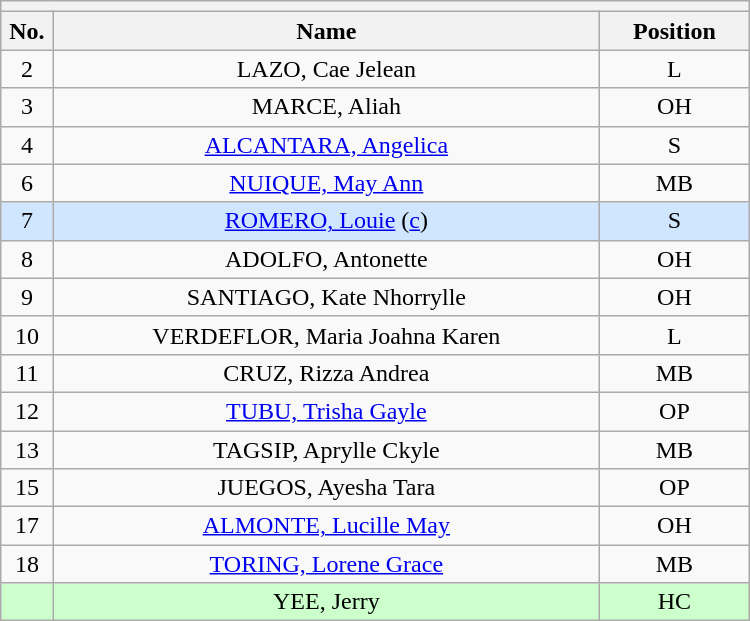<table class="wikitable mw-collapsible mw-collapsed" style="text-align:center; width:500px; border:none">
<tr>
<th style="text-align:center" colspan="3"></th>
</tr>
<tr>
<th style="width:7%">No.</th>
<th>Name</th>
<th style="width:20%">Position</th>
</tr>
<tr>
<td>2</td>
<td>LAZO, Cae Jelean</td>
<td>L</td>
</tr>
<tr>
<td>3</td>
<td>MARCE, Aliah</td>
<td>OH</td>
</tr>
<tr>
<td>4</td>
<td><a href='#'>ALCANTARA, Angelica</a></td>
<td>S</td>
</tr>
<tr>
<td>6</td>
<td><a href='#'>NUIQUE, May Ann</a></td>
<td>MB</td>
</tr>
<tr bgcolor=#D0E6FF>
<td>7</td>
<td><a href='#'>ROMERO, Louie</a> (<a href='#'>c</a>)</td>
<td>S</td>
</tr>
<tr>
<td>8</td>
<td>ADOLFO, Antonette</td>
<td>OH</td>
</tr>
<tr>
<td>9</td>
<td>SANTIAGO, Kate Nhorrylle</td>
<td>OH</td>
</tr>
<tr>
<td>10</td>
<td>VERDEFLOR, Maria Joahna Karen</td>
<td>L</td>
</tr>
<tr>
<td>11</td>
<td>CRUZ, Rizza Andrea</td>
<td>MB</td>
</tr>
<tr>
<td>12</td>
<td><a href='#'>TUBU, Trisha Gayle</a></td>
<td>OP</td>
</tr>
<tr>
<td>13</td>
<td>TAGSIP, Aprylle Ckyle</td>
<td>MB</td>
</tr>
<tr>
<td>15</td>
<td>JUEGOS, Ayesha Tara</td>
<td>OP</td>
</tr>
<tr>
<td>17</td>
<td><a href='#'>ALMONTE, Lucille May</a></td>
<td>OH</td>
</tr>
<tr>
<td>18</td>
<td><a href='#'>TORING, Lorene Grace</a></td>
<td>MB</td>
</tr>
<tr bgcolor=#CCFFCC>
<td></td>
<td>YEE, Jerry</td>
<td>HC</td>
</tr>
</table>
